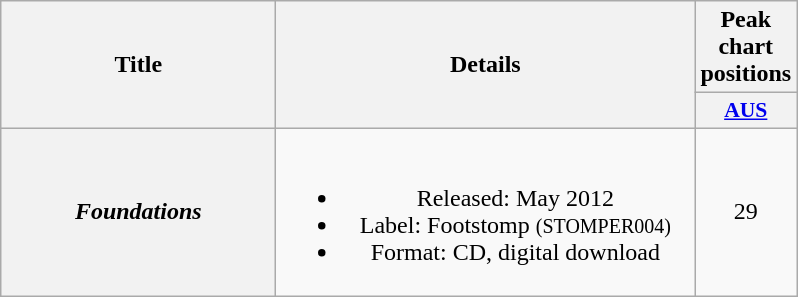<table class="wikitable plainrowheaders" style="text-align:center;" border="1">
<tr>
<th scope="col" rowspan="2" style="width:11em;">Title</th>
<th scope="col" rowspan="2" style="width:17em;">Details</th>
<th scope="col" colspan="1">Peak chart positions</th>
</tr>
<tr>
<th scope="col" style="width:3em;font-size:90%;"><a href='#'>AUS</a><br></th>
</tr>
<tr>
<th scope="row"><em>Foundations</em></th>
<td><br><ul><li>Released: May 2012</li><li>Label: Footstomp  <small>(STOMPER004)</small></li><li>Format: CD, digital download</li></ul></td>
<td>29</td>
</tr>
</table>
